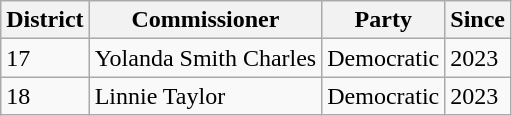<table class="wikitable">
<tr>
<th>District</th>
<th>Commissioner</th>
<th>Party</th>
<th>Since</th>
</tr>
<tr>
<td>17</td>
<td>Yolanda Smith Charles</td>
<td>Democratic</td>
<td>2023</td>
</tr>
<tr>
<td>18</td>
<td>Linnie Taylor</td>
<td>Democratic</td>
<td>2023</td>
</tr>
</table>
